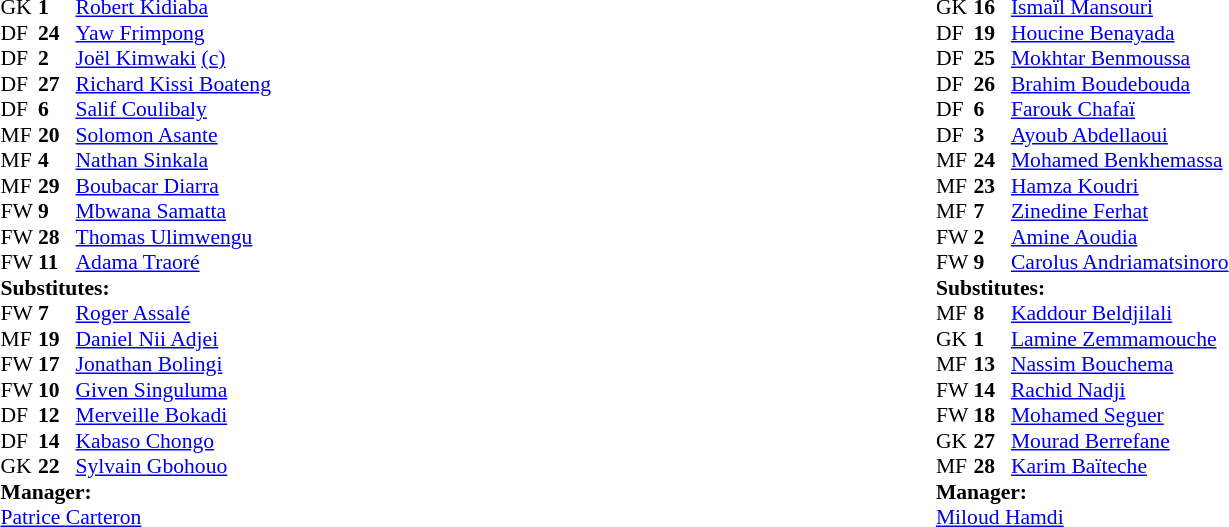<table width=100%>
<tr>
<td valign="top" width="50%"><br><table style="font-size:90%" cellspacing="0" cellpadding="0" align=center>
<tr>
<th width=25></th>
<th width=25></th>
</tr>
<tr>
<td>GK</td>
<td><strong>1</strong></td>
<td> <a href='#'>Robert Kidiaba</a></td>
</tr>
<tr>
<td>DF</td>
<td><strong>24</strong></td>
<td> <a href='#'>Yaw Frimpong</a></td>
</tr>
<tr>
<td>DF</td>
<td><strong>2</strong></td>
<td> <a href='#'>Joël Kimwaki</a> <a href='#'>(c)</a></td>
</tr>
<tr>
<td>DF</td>
<td><strong>27</strong></td>
<td> <a href='#'>Richard Kissi Boateng</a></td>
</tr>
<tr>
<td>DF</td>
<td><strong>6</strong></td>
<td> <a href='#'>Salif Coulibaly</a></td>
</tr>
<tr>
<td>MF</td>
<td><strong>20</strong></td>
<td> <a href='#'>Solomon Asante</a></td>
<td></td>
<td></td>
</tr>
<tr>
<td>MF</td>
<td><strong>4</strong></td>
<td> <a href='#'>Nathan Sinkala</a></td>
<td></td>
<td></td>
</tr>
<tr>
<td>MF</td>
<td><strong>29</strong></td>
<td> <a href='#'>Boubacar Diarra</a></td>
</tr>
<tr>
<td>FW</td>
<td><strong>9</strong></td>
<td> <a href='#'>Mbwana Samatta</a></td>
</tr>
<tr>
<td>FW</td>
<td><strong>28</strong></td>
<td> <a href='#'>Thomas Ulimwengu</a></td>
<td></td>
<td></td>
</tr>
<tr>
<td>FW</td>
<td><strong>11</strong></td>
<td> <a href='#'>Adama Traoré</a></td>
</tr>
<tr>
<td colspan=3><strong>Substitutes:</strong></td>
</tr>
<tr>
<td>FW</td>
<td><strong>7</strong></td>
<td> <a href='#'>Roger Assalé</a></td>
<td></td>
<td></td>
</tr>
<tr>
<td>MF</td>
<td><strong>19</strong></td>
<td> <a href='#'>Daniel Nii Adjei</a></td>
<td></td>
<td></td>
</tr>
<tr>
<td>FW</td>
<td><strong>17</strong></td>
<td> <a href='#'>Jonathan Bolingi</a></td>
<td></td>
<td></td>
</tr>
<tr>
<td>FW</td>
<td><strong>10</strong></td>
<td> <a href='#'>Given Singuluma</a></td>
</tr>
<tr>
<td>DF</td>
<td><strong>12</strong></td>
<td> <a href='#'>Merveille Bokadi</a></td>
</tr>
<tr>
<td>DF</td>
<td><strong>14</strong></td>
<td> <a href='#'>Kabaso Chongo</a></td>
</tr>
<tr>
<td>GK</td>
<td><strong>22</strong></td>
<td> <a href='#'>Sylvain Gbohouo</a></td>
</tr>
<tr>
<td colspan=3><strong>Manager:</strong></td>
</tr>
<tr>
<td colspan=4> <a href='#'>Patrice Carteron</a></td>
</tr>
</table>
</td>
<td valign="top" width="50%"><br><table style="font-size:90%" cellspacing="0" cellpadding="0" align=center>
<tr>
<th width=25></th>
<th width=25></th>
</tr>
<tr>
<td>GK</td>
<td><strong>16</strong></td>
<td> <a href='#'>Ismaïl Mansouri</a></td>
</tr>
<tr>
<td>DF</td>
<td><strong>19</strong></td>
<td> <a href='#'>Houcine Benayada</a></td>
<td></td>
</tr>
<tr>
<td>DF</td>
<td><strong>25</strong></td>
<td> <a href='#'>Mokhtar Benmoussa</a></td>
</tr>
<tr>
<td>DF</td>
<td><strong>26</strong></td>
<td> <a href='#'>Brahim Boudebouda</a></td>
</tr>
<tr>
<td>DF</td>
<td><strong>6</strong></td>
<td> <a href='#'>Farouk Chafaï</a></td>
</tr>
<tr>
<td>DF</td>
<td><strong>3</strong></td>
<td> <a href='#'>Ayoub Abdellaoui</a></td>
</tr>
<tr>
<td>MF</td>
<td><strong>24</strong></td>
<td> <a href='#'>Mohamed Benkhemassa</a></td>
</tr>
<tr>
<td>MF</td>
<td><strong>23</strong></td>
<td> <a href='#'>Hamza Koudri</a></td>
</tr>
<tr>
<td>MF</td>
<td><strong>7</strong></td>
<td> <a href='#'>Zinedine Ferhat</a></td>
<td></td>
</tr>
<tr>
<td>FW</td>
<td><strong>2</strong></td>
<td> <a href='#'>Amine Aoudia</a></td>
<td></td>
<td></td>
</tr>
<tr>
<td>FW</td>
<td><strong>9</strong></td>
<td> <a href='#'>Carolus Andriamatsinoro</a></td>
</tr>
<tr>
<td colspan=3><strong>Substitutes:</strong></td>
</tr>
<tr>
<td>MF</td>
<td><strong>8</strong></td>
<td> <a href='#'>Kaddour Beldjilali</a></td>
<td></td>
<td></td>
</tr>
<tr>
<td>GK</td>
<td><strong>1</strong></td>
<td> <a href='#'>Lamine Zemmamouche</a></td>
</tr>
<tr>
<td>MF</td>
<td><strong>13</strong></td>
<td> <a href='#'>Nassim Bouchema</a></td>
</tr>
<tr>
<td>FW</td>
<td><strong>14</strong></td>
<td> <a href='#'>Rachid Nadji</a></td>
</tr>
<tr>
<td>FW</td>
<td><strong>18</strong></td>
<td> <a href='#'>Mohamed Seguer</a></td>
</tr>
<tr>
<td>GK</td>
<td><strong>27</strong></td>
<td> <a href='#'>Mourad Berrefane</a></td>
</tr>
<tr>
<td>MF</td>
<td><strong>28</strong></td>
<td> <a href='#'>Karim Baïteche</a></td>
</tr>
<tr>
<td colspan=3><strong>Manager:</strong></td>
</tr>
<tr>
<td colspan=4> <a href='#'>Miloud Hamdi</a></td>
</tr>
</table>
</td>
</tr>
</table>
